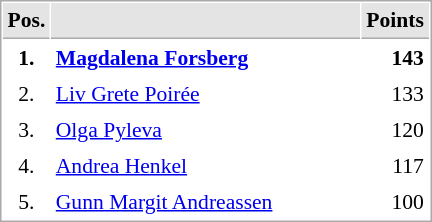<table cellspacing="1" cellpadding="3" style="border:1px solid #AAAAAA;font-size:90%">
<tr bgcolor="#E4E4E4">
<th style="border-bottom:1px solid #AAAAAA" width=10>Pos.</th>
<th style="border-bottom:1px solid #AAAAAA" width=200></th>
<th style="border-bottom:1px solid #AAAAAA" width=20>Points</th>
</tr>
<tr>
<td align="center"><strong>1.</strong></td>
<td> <strong><a href='#'>Magdalena Forsberg</a></strong></td>
<td align="right"><strong>143</strong></td>
</tr>
<tr>
<td align="center">2.</td>
<td> <a href='#'>Liv Grete Poirée</a></td>
<td align="right">133</td>
</tr>
<tr>
<td align="center">3.</td>
<td> <a href='#'>Olga Pyleva</a></td>
<td align="right">120</td>
</tr>
<tr>
<td align="center">4.</td>
<td> <a href='#'>Andrea Henkel</a></td>
<td align="right">117</td>
</tr>
<tr>
<td align="center">5.</td>
<td> <a href='#'>Gunn Margit Andreassen</a></td>
<td align="right">100</td>
</tr>
</table>
